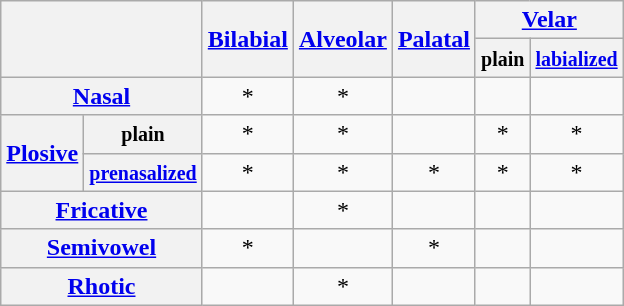<table class="wikitable">
<tr>
<th colspan="2" rowspan="2"></th>
<th rowspan="2"><a href='#'>Bilabial</a></th>
<th rowspan="2"><a href='#'>Alveolar</a></th>
<th rowspan="2"><a href='#'>Palatal</a></th>
<th colspan="2"><a href='#'>Velar</a></th>
</tr>
<tr>
<th><small>plain</small></th>
<th><a href='#'><small>labialized</small></a></th>
</tr>
<tr align="center">
<th colspan="2"><a href='#'>Nasal</a></th>
<td>*</td>
<td>*</td>
<td></td>
<td></td>
<td></td>
</tr>
<tr align="center">
<th rowspan="2"><a href='#'>Plosive</a></th>
<th><small>plain</small></th>
<td>*</td>
<td>*</td>
<td></td>
<td>*</td>
<td>*</td>
</tr>
<tr align="center">
<th><a href='#'><small>prenasalized</small></a></th>
<td>*</td>
<td>*</td>
<td>*</td>
<td>*</td>
<td>*</td>
</tr>
<tr align="center">
<th colspan="2"><a href='#'>Fricative</a></th>
<td></td>
<td>*</td>
<td></td>
<td></td>
<td></td>
</tr>
<tr align="center">
<th colspan="2"><a href='#'>Semivowel</a></th>
<td>*</td>
<td></td>
<td>*</td>
<td></td>
<td></td>
</tr>
<tr align="center">
<th colspan="2"><a href='#'>Rhotic</a></th>
<td></td>
<td>*</td>
<td></td>
<td></td>
<td></td>
</tr>
</table>
